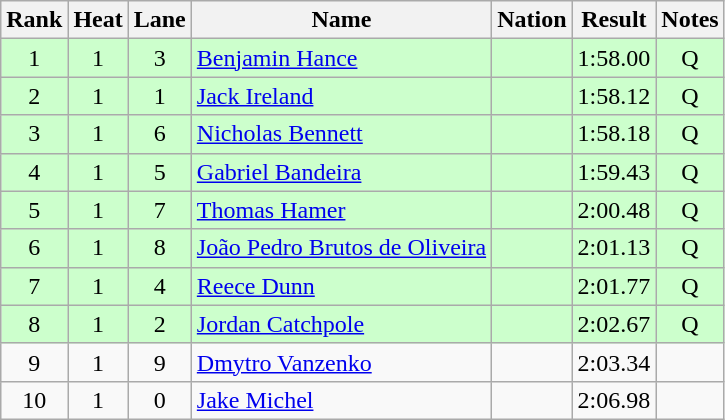<table class="wikitable sortable" style="text-align:center">
<tr>
<th>Rank</th>
<th>Heat</th>
<th>Lane</th>
<th>Name</th>
<th>Nation</th>
<th>Result</th>
<th>Notes</th>
</tr>
<tr bgcolor=ccffcc>
<td>1</td>
<td>1</td>
<td>3</td>
<td align=left><a href='#'>Benjamin Hance</a></td>
<td align=left></td>
<td>1:58.00</td>
<td>Q</td>
</tr>
<tr bgcolor=ccffcc>
<td>2</td>
<td>1</td>
<td>1</td>
<td align=left><a href='#'>Jack Ireland</a></td>
<td align=left></td>
<td>1:58.12</td>
<td>Q</td>
</tr>
<tr bgcolor=ccffcc>
<td>3</td>
<td>1</td>
<td>6</td>
<td align=left><a href='#'>Nicholas Bennett</a></td>
<td align=left></td>
<td>1:58.18</td>
<td>Q</td>
</tr>
<tr bgcolor=ccffcc>
<td>4</td>
<td>1</td>
<td>5</td>
<td align=left><a href='#'>Gabriel Bandeira</a></td>
<td align=left></td>
<td>1:59.43</td>
<td>Q</td>
</tr>
<tr bgcolor=ccffcc>
<td>5</td>
<td>1</td>
<td>7</td>
<td align=left><a href='#'>Thomas Hamer</a></td>
<td align=left></td>
<td>2:00.48</td>
<td>Q</td>
</tr>
<tr bgcolor=ccffcc>
<td>6</td>
<td>1</td>
<td>8</td>
<td align=left><a href='#'>João Pedro Brutos de Oliveira</a></td>
<td align=left></td>
<td>2:01.13</td>
<td>Q</td>
</tr>
<tr bgcolor=ccffcc>
<td>7</td>
<td>1</td>
<td>4</td>
<td align=left><a href='#'>Reece Dunn</a></td>
<td align=left></td>
<td>2:01.77</td>
<td>Q</td>
</tr>
<tr bgcolor=ccffcc>
<td>8</td>
<td>1</td>
<td>2</td>
<td align=left><a href='#'>Jordan Catchpole</a></td>
<td align=left></td>
<td>2:02.67</td>
<td>Q</td>
</tr>
<tr>
<td>9</td>
<td>1</td>
<td>9</td>
<td align=left><a href='#'>Dmytro Vanzenko</a></td>
<td align=left></td>
<td>2:03.34</td>
<td></td>
</tr>
<tr>
<td>10</td>
<td>1</td>
<td>0</td>
<td align=left><a href='#'>Jake Michel</a></td>
<td align=left></td>
<td>2:06.98</td>
<td></td>
</tr>
</table>
